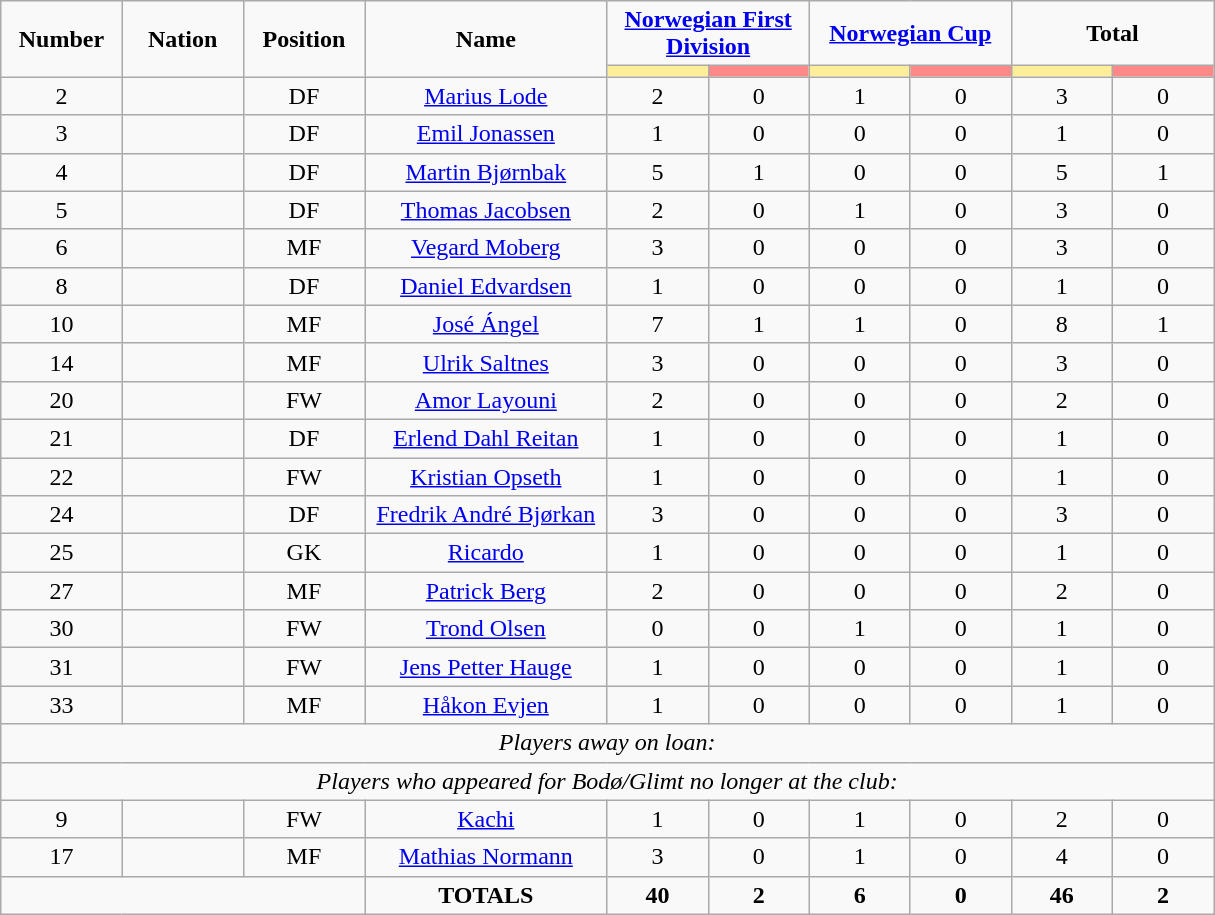<table class="wikitable" style="font-size: 100%; text-align: center;">
<tr>
<td rowspan="2" width="10%" align="center"><strong>Number</strong></td>
<td rowspan="2" width="10%" align="center"><strong>Nation</strong></td>
<td rowspan="2" width="10%" align="center"><strong>Position</strong></td>
<td rowspan="2" width="20%" align="center"><strong>Name</strong></td>
<td colspan="2" align="center"><strong><a href='#'>Norwegian First Division</a></strong></td>
<td colspan="2" align="center"><strong><a href='#'>Norwegian Cup</a></strong></td>
<td colspan="2" align="center"><strong>Total</strong></td>
</tr>
<tr>
<th width=60 style="background: #FFEE99"></th>
<th width=60 style="background: #FF8888"></th>
<th width=60 style="background: #FFEE99"></th>
<th width=60 style="background: #FF8888"></th>
<th width=60 style="background: #FFEE99"></th>
<th width=60 style="background: #FF8888"></th>
</tr>
<tr>
<td>2</td>
<td></td>
<td>DF</td>
<td><a href='#'>Marius Lode</a></td>
<td>2</td>
<td>0</td>
<td>1</td>
<td>0</td>
<td>3</td>
<td>0</td>
</tr>
<tr>
<td>3</td>
<td></td>
<td>DF</td>
<td><a href='#'>Emil Jonassen</a></td>
<td>1</td>
<td>0</td>
<td>0</td>
<td>0</td>
<td>1</td>
<td>0</td>
</tr>
<tr>
<td>4</td>
<td></td>
<td>DF</td>
<td><a href='#'>Martin Bjørnbak</a></td>
<td>5</td>
<td>1</td>
<td>0</td>
<td>0</td>
<td>5</td>
<td>1</td>
</tr>
<tr>
<td>5</td>
<td></td>
<td>DF</td>
<td><a href='#'>Thomas Jacobsen</a></td>
<td>2</td>
<td>0</td>
<td>1</td>
<td>0</td>
<td>3</td>
<td>0</td>
</tr>
<tr>
<td>6</td>
<td></td>
<td>MF</td>
<td><a href='#'>Vegard Moberg</a></td>
<td>3</td>
<td>0</td>
<td>0</td>
<td>0</td>
<td>3</td>
<td>0</td>
</tr>
<tr>
<td>8</td>
<td></td>
<td>DF</td>
<td><a href='#'>Daniel Edvardsen</a></td>
<td>1</td>
<td>0</td>
<td>0</td>
<td>0</td>
<td>1</td>
<td>0</td>
</tr>
<tr>
<td>10</td>
<td></td>
<td>MF</td>
<td><a href='#'>José Ángel</a></td>
<td>7</td>
<td>1</td>
<td>1</td>
<td>0</td>
<td>8</td>
<td>1</td>
</tr>
<tr>
<td>14</td>
<td></td>
<td>MF</td>
<td><a href='#'>Ulrik Saltnes</a></td>
<td>3</td>
<td>0</td>
<td>0</td>
<td>0</td>
<td>3</td>
<td>0</td>
</tr>
<tr>
<td>20</td>
<td></td>
<td>FW</td>
<td><a href='#'>Amor Layouni</a></td>
<td>2</td>
<td>0</td>
<td>0</td>
<td>0</td>
<td>2</td>
<td>0</td>
</tr>
<tr>
<td>21</td>
<td></td>
<td>DF</td>
<td><a href='#'>Erlend Dahl Reitan</a></td>
<td>1</td>
<td>0</td>
<td>0</td>
<td>0</td>
<td>1</td>
<td>0</td>
</tr>
<tr>
<td>22</td>
<td></td>
<td>FW</td>
<td><a href='#'>Kristian Opseth</a></td>
<td>1</td>
<td>0</td>
<td>0</td>
<td>0</td>
<td>1</td>
<td>0</td>
</tr>
<tr>
<td>24</td>
<td></td>
<td>DF</td>
<td><a href='#'>Fredrik André Bjørkan</a></td>
<td>3</td>
<td>0</td>
<td>0</td>
<td>0</td>
<td>3</td>
<td>0</td>
</tr>
<tr>
<td>25</td>
<td></td>
<td>GK</td>
<td><a href='#'>Ricardo</a></td>
<td>1</td>
<td>0</td>
<td>0</td>
<td>0</td>
<td>1</td>
<td>0</td>
</tr>
<tr>
<td>27</td>
<td></td>
<td>MF</td>
<td><a href='#'>Patrick Berg</a></td>
<td>2</td>
<td>0</td>
<td>0</td>
<td>0</td>
<td>2</td>
<td>0</td>
</tr>
<tr>
<td>30</td>
<td></td>
<td>FW</td>
<td><a href='#'>Trond Olsen</a></td>
<td>0</td>
<td>0</td>
<td>1</td>
<td>0</td>
<td>1</td>
<td>0</td>
</tr>
<tr>
<td>31</td>
<td></td>
<td>FW</td>
<td><a href='#'>Jens Petter Hauge</a></td>
<td>1</td>
<td>0</td>
<td>0</td>
<td>0</td>
<td>1</td>
<td>0</td>
</tr>
<tr>
<td>33</td>
<td></td>
<td>MF</td>
<td><a href='#'>Håkon Evjen</a></td>
<td>1</td>
<td>0</td>
<td>0</td>
<td>0</td>
<td>1</td>
<td>0</td>
</tr>
<tr>
<td colspan="14"><em>Players away on loan:</em></td>
</tr>
<tr>
<td colspan="14"><em>Players who appeared for Bodø/Glimt no longer at the club:</em></td>
</tr>
<tr>
<td>9</td>
<td></td>
<td>FW</td>
<td><a href='#'>Kachi</a></td>
<td>1</td>
<td>0</td>
<td>1</td>
<td>0</td>
<td>2</td>
<td>0</td>
</tr>
<tr>
<td>17</td>
<td></td>
<td>MF</td>
<td><a href='#'>Mathias Normann</a></td>
<td>3</td>
<td>0</td>
<td>1</td>
<td>0</td>
<td>4</td>
<td>0</td>
</tr>
<tr>
<td colspan="3"></td>
<td><strong>TOTALS</strong></td>
<td><strong>40</strong></td>
<td><strong>2</strong></td>
<td><strong>6</strong></td>
<td><strong>0</strong></td>
<td><strong>46</strong></td>
<td><strong>2</strong></td>
</tr>
</table>
